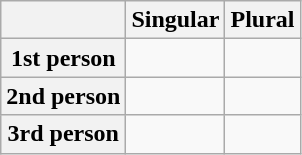<table class="wikitable">
<tr>
<th></th>
<th>Singular</th>
<th>Plural</th>
</tr>
<tr>
<th>1st person</th>
<td></td>
<td></td>
</tr>
<tr>
<th>2nd person</th>
<td></td>
<td></td>
</tr>
<tr>
<th>3rd person</th>
<td></td>
<td></td>
</tr>
</table>
